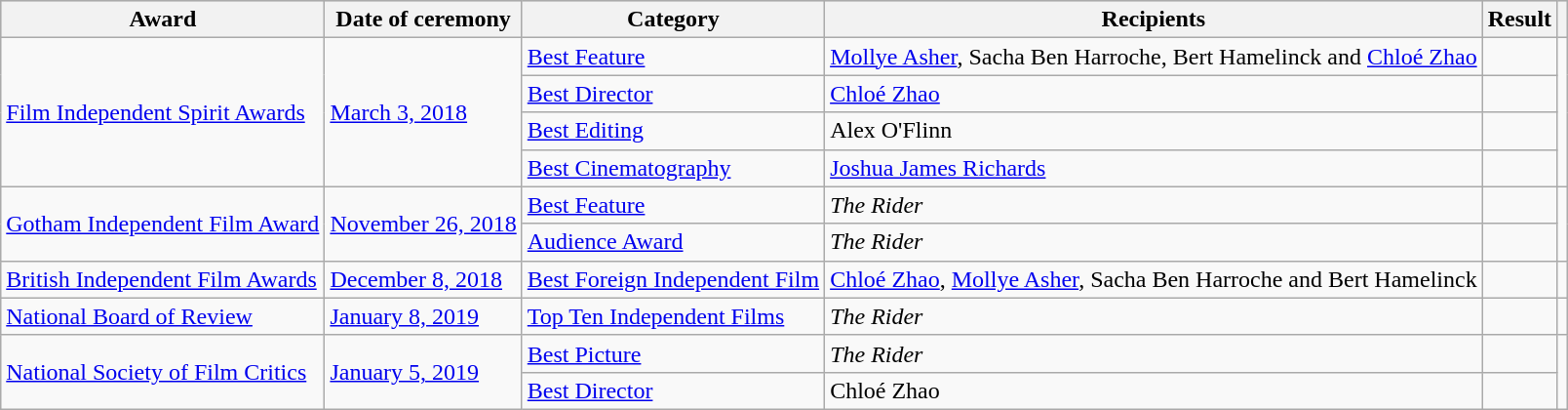<table class="wikitable plainrowheaders sortable">
<tr style="background:#ccc; text-align:center;">
<th scope="col">Award</th>
<th scope="col">Date of ceremony</th>
<th scope="col">Category</th>
<th scope="col">Recipients</th>
<th scope="col">Result</th>
<th scope="col" class="unsortable"></th>
</tr>
<tr>
<td rowspan="4"><a href='#'>Film Independent Spirit Awards</a></td>
<td rowspan="4"><a href='#'>March 3, 2018</a></td>
<td><a href='#'>Best Feature</a></td>
<td><a href='#'>Mollye Asher</a>, Sacha Ben Harroche, Bert Hamelinck and <a href='#'>Chloé Zhao</a></td>
<td></td>
<td rowspan="4" style="text-align:center;"></td>
</tr>
<tr>
<td><a href='#'>Best Director</a></td>
<td><a href='#'>Chloé Zhao</a></td>
<td></td>
</tr>
<tr>
<td><a href='#'>Best Editing</a></td>
<td>Alex O'Flinn</td>
<td></td>
</tr>
<tr>
<td><a href='#'>Best Cinematography</a></td>
<td><a href='#'>Joshua James Richards</a></td>
<td></td>
</tr>
<tr>
<td rowspan="2"><a href='#'>Gotham Independent Film Award</a></td>
<td rowspan="2"><a href='#'>November 26, 2018</a></td>
<td><a href='#'>Best Feature</a></td>
<td><em>The Rider</em></td>
<td></td>
<td rowspan="2" style="text-align:center;"></td>
</tr>
<tr>
<td><a href='#'>Audience Award</a></td>
<td><em>The Rider</em></td>
<td></td>
</tr>
<tr>
<td><a href='#'>British Independent Film Awards</a></td>
<td><a href='#'>December 8, 2018</a></td>
<td><a href='#'>Best Foreign Independent Film</a></td>
<td><a href='#'>Chloé Zhao</a>, <a href='#'>Mollye Asher</a>, Sacha Ben Harroche and Bert Hamelinck</td>
<td></td>
<td style="text-align:center;"></td>
</tr>
<tr>
<td><a href='#'>National Board of Review</a></td>
<td><a href='#'>January 8, 2019</a></td>
<td><a href='#'>Top Ten Independent Films</a></td>
<td><em>The Rider</em></td>
<td></td>
<td style="text-align:center;"></td>
</tr>
<tr>
<td rowspan="2"><a href='#'>National Society of Film Critics</a></td>
<td rowspan="2"><a href='#'>January 5, 2019</a></td>
<td><a href='#'>Best Picture</a></td>
<td><em>The Rider</em></td>
<td></td>
<td rowspan="2" style="text-align:center;"></td>
</tr>
<tr>
<td><a href='#'>Best Director</a></td>
<td>Chloé Zhao</td>
<td></td>
</tr>
</table>
